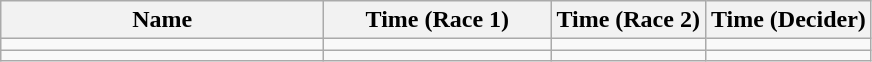<table class="wikitable" style="text-align:center;">
<tr>
<th style="width:13em">Name</th>
<th style="width:9em">Time (Race 1)</th>
<th>Time (Race 2)</th>
<th>Time (Decider)</th>
</tr>
<tr>
<td align=left></td>
<td></td>
<td></td>
<td></td>
</tr>
<tr>
<td align=left></td>
<td></td>
<td></td>
<td></td>
</tr>
</table>
